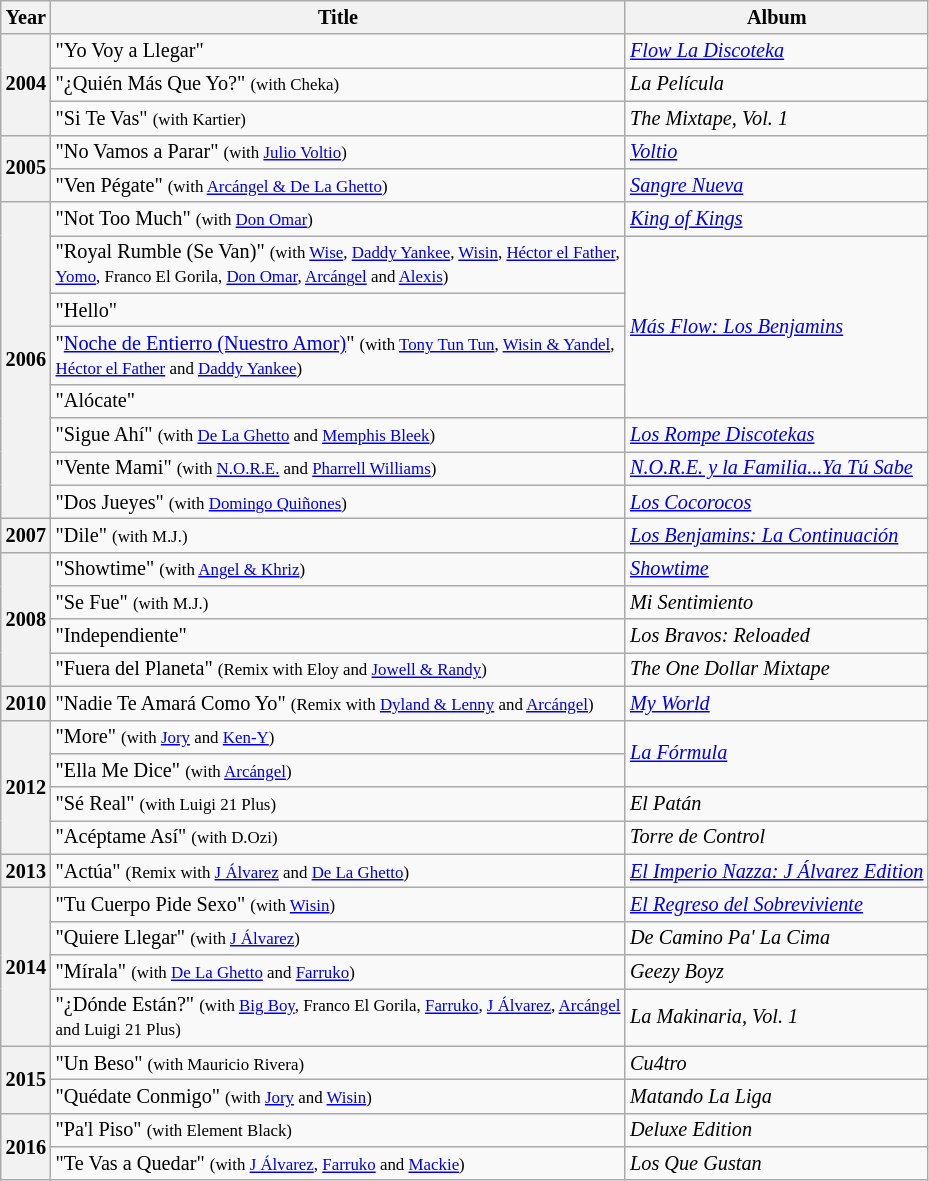<table class="wikitable plainrowheaders" style="font-size: 13.5px">
<tr>
<th>Year</th>
<th>Title</th>
<th>Album</th>
</tr>
<tr>
<th scope="row" rowspan="3">2004</th>
<td>"Yo Voy a Llegar"</td>
<td><em><a href='#'>Flow La Discoteka</a></em></td>
</tr>
<tr>
<td>"¿Quién Más Que Yo?" <small>(with Cheka)</small></td>
<td><em>La Película</em></td>
</tr>
<tr>
<td>"Si Te Vas" <small>(with Kartier)</small></td>
<td><em>The Mixtape, Vol. 1</em></td>
</tr>
<tr>
<th scope="row" rowspan="2">2005</th>
<td>"No Vamos a Parar" <small>(with <a href='#'>Julio Voltio</a>)</small></td>
<td><em><a href='#'>Voltio</a></em></td>
</tr>
<tr>
<td>"Ven Pégate" <small>(with <a href='#'>Arcángel & De La Ghetto</a>)</small></td>
<td><em><a href='#'>Sangre Nueva</a></em></td>
</tr>
<tr>
<th scope="row" rowspan="8">2006</th>
<td>"Not Too Much" <small>(with <a href='#'>Don Omar</a>)</small></td>
<td><em><a href='#'>King of Kings</a></em></td>
</tr>
<tr>
<td>"Royal Rumble (Se Van)" <small>(with <a href='#'>Wise</a>, <a href='#'>Daddy Yankee</a>, <a href='#'>Wisin</a>, <a href='#'>Héctor el Father</a>,<br><a href='#'>Yomo</a>, Franco El Gorila, <a href='#'>Don Omar</a>, <a href='#'>Arcángel</a> and <a href='#'>Alexis</a>)</small></td>
<td rowspan="4"><em><a href='#'>Más Flow: Los Benjamins</a></em></td>
</tr>
<tr>
<td>"Hello"</td>
</tr>
<tr>
<td>"<a href='#'>Noche de Entierro (Nuestro Amor)</a>" <small>(with <a href='#'>Tony Tun Tun</a>, <a href='#'>Wisin & Yandel</a>,<br><a href='#'>Héctor el Father</a> and <a href='#'>Daddy Yankee</a>)</small></td>
</tr>
<tr>
<td>"Alócate"</td>
</tr>
<tr>
<td>"Sigue Ahí" <small>(with <a href='#'>De La Ghetto</a> and <a href='#'>Memphis Bleek</a>)</small></td>
<td><em><a href='#'>Los Rompe Discotekas</a></em></td>
</tr>
<tr>
<td>"Vente Mami" <small>(with <a href='#'>N.O.R.E.</a> and <a href='#'>Pharrell Williams</a>)</small></td>
<td><em><a href='#'>N.O.R.E. y la Familia...Ya Tú Sabe</a></em></td>
</tr>
<tr>
<td>"Dos Jueyes" <small>(with <a href='#'>Domingo Quiñones</a>)</small></td>
<td><em><a href='#'>Los Cocorocos</a></em></td>
</tr>
<tr>
<th scope="row">2007</th>
<td>"Dile" <small>(with M.J.)</small></td>
<td><em><a href='#'>Los Benjamins: La Continuación</a></em></td>
</tr>
<tr>
<th scope="row" rowspan="4">2008</th>
<td>"Showtime" <small>(with <a href='#'>Angel & Khriz</a>)</small></td>
<td><em><a href='#'>Showtime</a></em></td>
</tr>
<tr>
<td>"Se Fue" <small>(with M.J.)</small></td>
<td><em>Mi Sentimiento</em></td>
</tr>
<tr>
<td>"Independiente"</td>
<td><em>Los Bravos: Reloaded</em></td>
</tr>
<tr>
<td>"Fuera del Planeta" <small>(Remix with Eloy and <a href='#'>Jowell & Randy</a>)</small></td>
<td><em>The One Dollar Mixtape</em></td>
</tr>
<tr>
<th scope="row">2010</th>
<td>"Nadie Te Amará Como Yo" <small>(Remix with <a href='#'>Dyland & Lenny</a> and <a href='#'>Arcángel</a>)</small></td>
<td><em><a href='#'>My World</a></em></td>
</tr>
<tr>
<th scope="row" rowspan="4">2012</th>
<td>"More" <small>(with <a href='#'>Jory</a> and <a href='#'>Ken-Y</a>)</small></td>
<td rowspan="2"><em><a href='#'>La Fórmula</a></em></td>
</tr>
<tr>
<td>"Ella Me Dice" <small>(with <a href='#'>Arcángel</a>)</small></td>
</tr>
<tr>
<td>"Sé Real" <small>(with Luigi 21 Plus)</small></td>
<td><em>El Patán</em></td>
</tr>
<tr>
<td>"Acéptame Así" <small>(with D.Ozi)</small></td>
<td><em>Torre de Control</em></td>
</tr>
<tr>
<th scope="row">2013</th>
<td>"Actúa" <small>(Remix with <a href='#'>J Álvarez</a> and <a href='#'>De La Ghetto</a>)</small></td>
<td><em><a href='#'>El Imperio Nazza: J Álvarez Edition</a></em></td>
</tr>
<tr>
<th scope="row" rowspan="4">2014</th>
<td>"Tu Cuerpo Pide Sexo" <small>(with <a href='#'>Wisin</a>)</small></td>
<td><em><a href='#'>El Regreso del Sobreviviente</a></em></td>
</tr>
<tr>
<td>"Quiere Llegar" <small>(with <a href='#'>J Álvarez</a>)</small></td>
<td><em>De Camino Pa' La Cima</em></td>
</tr>
<tr>
<td>"Mírala" <small>(with <a href='#'>De La Ghetto</a> and <a href='#'>Farruko</a>)</small></td>
<td><em>Geezy Boyz</em></td>
</tr>
<tr>
<td>"¿Dónde Están?" <small>(with <a href='#'>Big Boy</a>, Franco El Gorila, <a href='#'>Farruko</a>, <a href='#'>J Álvarez</a>, <a href='#'>Arcángel</a><br>and Luigi 21 Plus)</small></td>
<td><em>La Makinaria, Vol. 1</em></td>
</tr>
<tr>
<th scope="row" rowspan="2">2015</th>
<td>"Un Beso" <small>(with Mauricio Rivera)</small></td>
<td><em>Cu4tro</em></td>
</tr>
<tr>
<td>"Quédate Conmigo" <small>(with <a href='#'>Jory</a> and <a href='#'>Wisin</a>)</small></td>
<td><em>Matando La Liga</em></td>
</tr>
<tr>
<th scope="row" rowspan="2">2016</th>
<td>"Pa'l Piso" <small>(with Element Black)</small></td>
<td><em>Deluxe Edition</em></td>
</tr>
<tr>
<td>"Te Vas a Quedar" <small>(with <a href='#'>J Álvarez</a>, <a href='#'>Farruko</a> and <a href='#'>Mackie</a>)</small></td>
<td><em>Los Que Gustan</em></td>
</tr>
</table>
